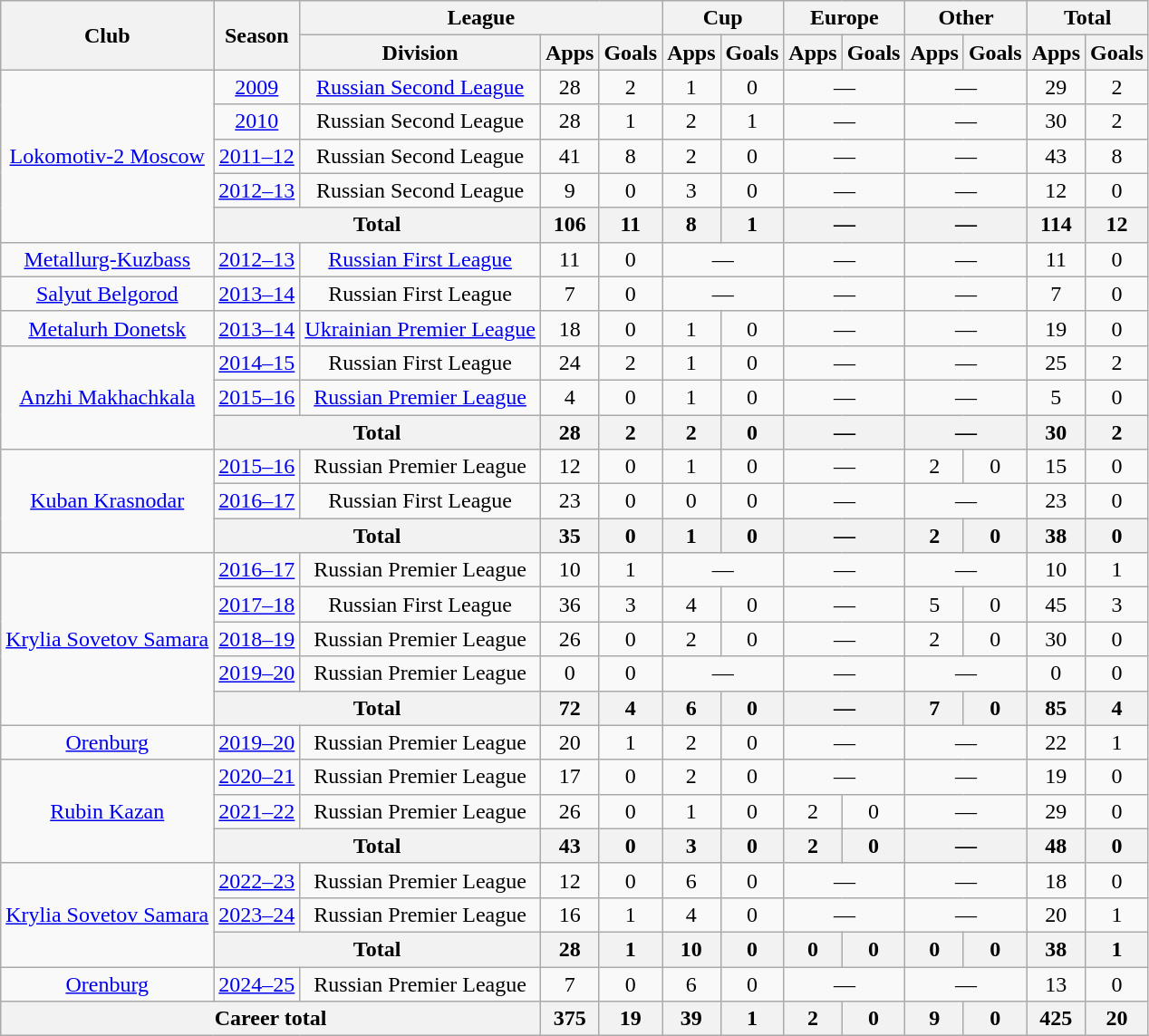<table class="wikitable" style="text-align: center;">
<tr>
<th rowspan="2">Club</th>
<th rowspan="2">Season</th>
<th colspan="3">League</th>
<th colspan="2">Cup</th>
<th colspan="2">Europe</th>
<th colspan="2">Other</th>
<th colspan="2">Total</th>
</tr>
<tr>
<th>Division</th>
<th>Apps</th>
<th>Goals</th>
<th>Apps</th>
<th>Goals</th>
<th>Apps</th>
<th>Goals</th>
<th>Apps</th>
<th>Goals</th>
<th>Apps</th>
<th>Goals</th>
</tr>
<tr>
<td rowspan="5"><a href='#'>Lokomotiv-2 Moscow</a></td>
<td><a href='#'>2009</a></td>
<td><a href='#'>Russian Second League</a></td>
<td>28</td>
<td>2</td>
<td>1</td>
<td>0</td>
<td colspan="2">—</td>
<td colspan="2">—</td>
<td>29</td>
<td>2</td>
</tr>
<tr>
<td><a href='#'>2010</a></td>
<td>Russian Second League</td>
<td>28</td>
<td>1</td>
<td>2</td>
<td>1</td>
<td colspan="2">—</td>
<td colspan="2">—</td>
<td>30</td>
<td>2</td>
</tr>
<tr>
<td><a href='#'>2011–12</a></td>
<td>Russian Second League</td>
<td>41</td>
<td>8</td>
<td>2</td>
<td>0</td>
<td colspan="2">—</td>
<td colspan="2">—</td>
<td>43</td>
<td>8</td>
</tr>
<tr>
<td><a href='#'>2012–13</a></td>
<td>Russian Second League</td>
<td>9</td>
<td>0</td>
<td>3</td>
<td>0</td>
<td colspan="2">—</td>
<td colspan="2">—</td>
<td>12</td>
<td>0</td>
</tr>
<tr>
<th colspan="2">Total</th>
<th>106</th>
<th>11</th>
<th>8</th>
<th>1</th>
<th colspan="2">—</th>
<th colspan="2">—</th>
<th>114</th>
<th>12</th>
</tr>
<tr>
<td><a href='#'>Metallurg-Kuzbass</a></td>
<td><a href='#'>2012–13</a></td>
<td><a href='#'>Russian First League</a></td>
<td>11</td>
<td>0</td>
<td colspan="2">—</td>
<td colspan="2">—</td>
<td colspan="2">—</td>
<td>11</td>
<td>0</td>
</tr>
<tr>
<td><a href='#'>Salyut Belgorod</a></td>
<td><a href='#'>2013–14</a></td>
<td>Russian First League</td>
<td>7</td>
<td>0</td>
<td colspan="2">—</td>
<td colspan="2">—</td>
<td colspan="2">—</td>
<td>7</td>
<td>0</td>
</tr>
<tr>
<td><a href='#'>Metalurh Donetsk</a></td>
<td><a href='#'>2013–14</a></td>
<td><a href='#'>Ukrainian Premier League</a></td>
<td>18</td>
<td>0</td>
<td>1</td>
<td>0</td>
<td colspan="2">—</td>
<td colspan="2">—</td>
<td>19</td>
<td>0</td>
</tr>
<tr>
<td rowspan="3"><a href='#'>Anzhi Makhachkala</a></td>
<td><a href='#'>2014–15</a></td>
<td>Russian First League</td>
<td>24</td>
<td>2</td>
<td>1</td>
<td>0</td>
<td colspan="2">—</td>
<td colspan="2">—</td>
<td>25</td>
<td>2</td>
</tr>
<tr>
<td><a href='#'>2015–16</a></td>
<td><a href='#'>Russian Premier League</a></td>
<td>4</td>
<td>0</td>
<td>1</td>
<td>0</td>
<td colspan="2">—</td>
<td colspan="2">—</td>
<td>5</td>
<td>0</td>
</tr>
<tr>
<th colspan="2">Total</th>
<th>28</th>
<th>2</th>
<th>2</th>
<th>0</th>
<th colspan="2">—</th>
<th colspan="2">—</th>
<th>30</th>
<th>2</th>
</tr>
<tr>
<td rowspan="3"><a href='#'>Kuban Krasnodar</a></td>
<td><a href='#'>2015–16</a></td>
<td>Russian Premier League</td>
<td>12</td>
<td>0</td>
<td>1</td>
<td>0</td>
<td colspan="2">—</td>
<td>2</td>
<td>0</td>
<td>15</td>
<td>0</td>
</tr>
<tr>
<td><a href='#'>2016–17</a></td>
<td>Russian First League</td>
<td>23</td>
<td>0</td>
<td>0</td>
<td>0</td>
<td colspan="2">—</td>
<td colspan="2">—</td>
<td>23</td>
<td>0</td>
</tr>
<tr>
<th colspan="2">Total</th>
<th>35</th>
<th>0</th>
<th>1</th>
<th>0</th>
<th colspan="2">—</th>
<th>2</th>
<th>0</th>
<th>38</th>
<th>0</th>
</tr>
<tr>
<td rowspan="5"><a href='#'>Krylia Sovetov Samara</a></td>
<td><a href='#'>2016–17</a></td>
<td>Russian Premier League</td>
<td>10</td>
<td>1</td>
<td colspan="2">—</td>
<td colspan="2">—</td>
<td colspan="2">—</td>
<td>10</td>
<td>1</td>
</tr>
<tr>
<td><a href='#'>2017–18</a></td>
<td>Russian First League</td>
<td>36</td>
<td>3</td>
<td>4</td>
<td>0</td>
<td colspan="2">—</td>
<td>5</td>
<td>0</td>
<td>45</td>
<td>3</td>
</tr>
<tr>
<td><a href='#'>2018–19</a></td>
<td>Russian Premier League</td>
<td>26</td>
<td>0</td>
<td>2</td>
<td>0</td>
<td colspan="2">—</td>
<td>2</td>
<td>0</td>
<td>30</td>
<td>0</td>
</tr>
<tr>
<td><a href='#'>2019–20</a></td>
<td>Russian Premier League</td>
<td>0</td>
<td>0</td>
<td colspan="2">—</td>
<td colspan="2">—</td>
<td colspan="2">—</td>
<td>0</td>
<td>0</td>
</tr>
<tr>
<th colspan="2">Total</th>
<th>72</th>
<th>4</th>
<th>6</th>
<th>0</th>
<th colspan="2">—</th>
<th>7</th>
<th>0</th>
<th>85</th>
<th>4</th>
</tr>
<tr>
<td><a href='#'>Orenburg</a></td>
<td><a href='#'>2019–20</a></td>
<td>Russian Premier League</td>
<td>20</td>
<td>1</td>
<td>2</td>
<td>0</td>
<td colspan="2">—</td>
<td colspan="2">—</td>
<td>22</td>
<td>1</td>
</tr>
<tr>
<td rowspan="3"><a href='#'>Rubin Kazan</a></td>
<td><a href='#'>2020–21</a></td>
<td>Russian Premier League</td>
<td>17</td>
<td>0</td>
<td>2</td>
<td>0</td>
<td colspan="2">—</td>
<td colspan="2">—</td>
<td>19</td>
<td>0</td>
</tr>
<tr>
<td><a href='#'>2021–22</a></td>
<td>Russian Premier League</td>
<td>26</td>
<td>0</td>
<td>1</td>
<td>0</td>
<td>2</td>
<td>0</td>
<td colspan="2">—</td>
<td>29</td>
<td>0</td>
</tr>
<tr>
<th colspan="2">Total</th>
<th>43</th>
<th>0</th>
<th>3</th>
<th>0</th>
<th>2</th>
<th>0</th>
<th colspan="2">—</th>
<th>48</th>
<th>0</th>
</tr>
<tr>
<td rowspan="3"><a href='#'>Krylia Sovetov Samara</a></td>
<td><a href='#'>2022–23</a></td>
<td>Russian Premier League</td>
<td>12</td>
<td>0</td>
<td>6</td>
<td>0</td>
<td colspan="2">—</td>
<td colspan="2">—</td>
<td>18</td>
<td>0</td>
</tr>
<tr>
<td><a href='#'>2023–24</a></td>
<td>Russian Premier League</td>
<td>16</td>
<td>1</td>
<td>4</td>
<td>0</td>
<td colspan="2">—</td>
<td colspan="2">—</td>
<td>20</td>
<td>1</td>
</tr>
<tr>
<th colspan=2>Total</th>
<th>28</th>
<th>1</th>
<th>10</th>
<th>0</th>
<th>0</th>
<th>0</th>
<th>0</th>
<th>0</th>
<th>38</th>
<th>1</th>
</tr>
<tr>
<td><a href='#'>Orenburg</a></td>
<td><a href='#'>2024–25</a></td>
<td>Russian Premier League</td>
<td>7</td>
<td>0</td>
<td>6</td>
<td>0</td>
<td colspan="2">—</td>
<td colspan="2">—</td>
<td>13</td>
<td>0</td>
</tr>
<tr>
<th colspan="3">Career total</th>
<th>375</th>
<th>19</th>
<th>39</th>
<th>1</th>
<th>2</th>
<th>0</th>
<th>9</th>
<th>0</th>
<th>425</th>
<th>20</th>
</tr>
</table>
